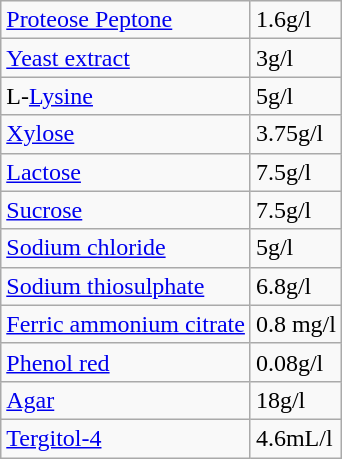<table class="wikitable">
<tr>
<td><a href='#'>Proteose Peptone</a></td>
<td>1.6g/l</td>
</tr>
<tr>
<td><a href='#'>Yeast extract</a></td>
<td>3g/l</td>
</tr>
<tr>
<td>L-<a href='#'>Lysine</a></td>
<td>5g/l</td>
</tr>
<tr>
<td><a href='#'>Xylose</a></td>
<td>3.75g/l</td>
</tr>
<tr>
<td><a href='#'>Lactose</a></td>
<td>7.5g/l</td>
</tr>
<tr>
<td><a href='#'>Sucrose</a></td>
<td>7.5g/l</td>
</tr>
<tr>
<td><a href='#'>Sodium chloride</a></td>
<td>5g/l</td>
</tr>
<tr>
<td><a href='#'>Sodium thiosulphate</a></td>
<td>6.8g/l</td>
</tr>
<tr>
<td><a href='#'>Ferric ammonium citrate</a></td>
<td>0.8 mg/l</td>
</tr>
<tr>
<td><a href='#'>Phenol red</a></td>
<td>0.08g/l</td>
</tr>
<tr>
<td><a href='#'>Agar</a></td>
<td>18g/l</td>
</tr>
<tr>
<td><a href='#'>Tergitol-4</a></td>
<td>4.6mL/l</td>
</tr>
</table>
